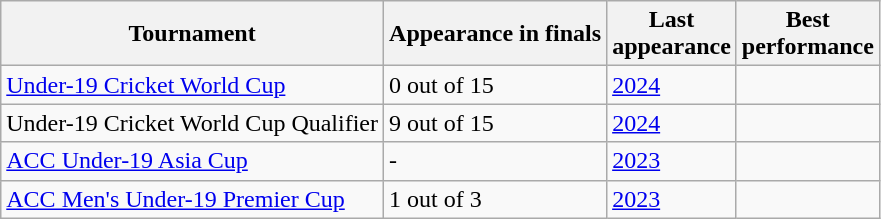<table class="wikitable sortable" style="text-align:left;">
<tr>
<th>Tournament</th>
<th data-sort-type="number">Appearance in finals</th>
<th>Last<br>appearance</th>
<th>Best<br>performance</th>
</tr>
<tr>
<td><a href='#'>Under-19 Cricket World Cup</a></td>
<td>0 out of 15</td>
<td><a href='#'>2024</a></td>
<td></td>
</tr>
<tr>
<td>Under-19 Cricket World Cup Qualifier</td>
<td>9 out of 15</td>
<td><a href='#'>2024</a></td>
<td></td>
</tr>
<tr>
<td><a href='#'>ACC Under-19 Asia Cup</a></td>
<td>-</td>
<td><a href='#'>2023</a></td>
<td></td>
</tr>
<tr>
<td><a href='#'>ACC Men's Under-19 Premier Cup</a></td>
<td>1 out of 3</td>
<td><a href='#'>2023</a></td>
<td></td>
</tr>
</table>
